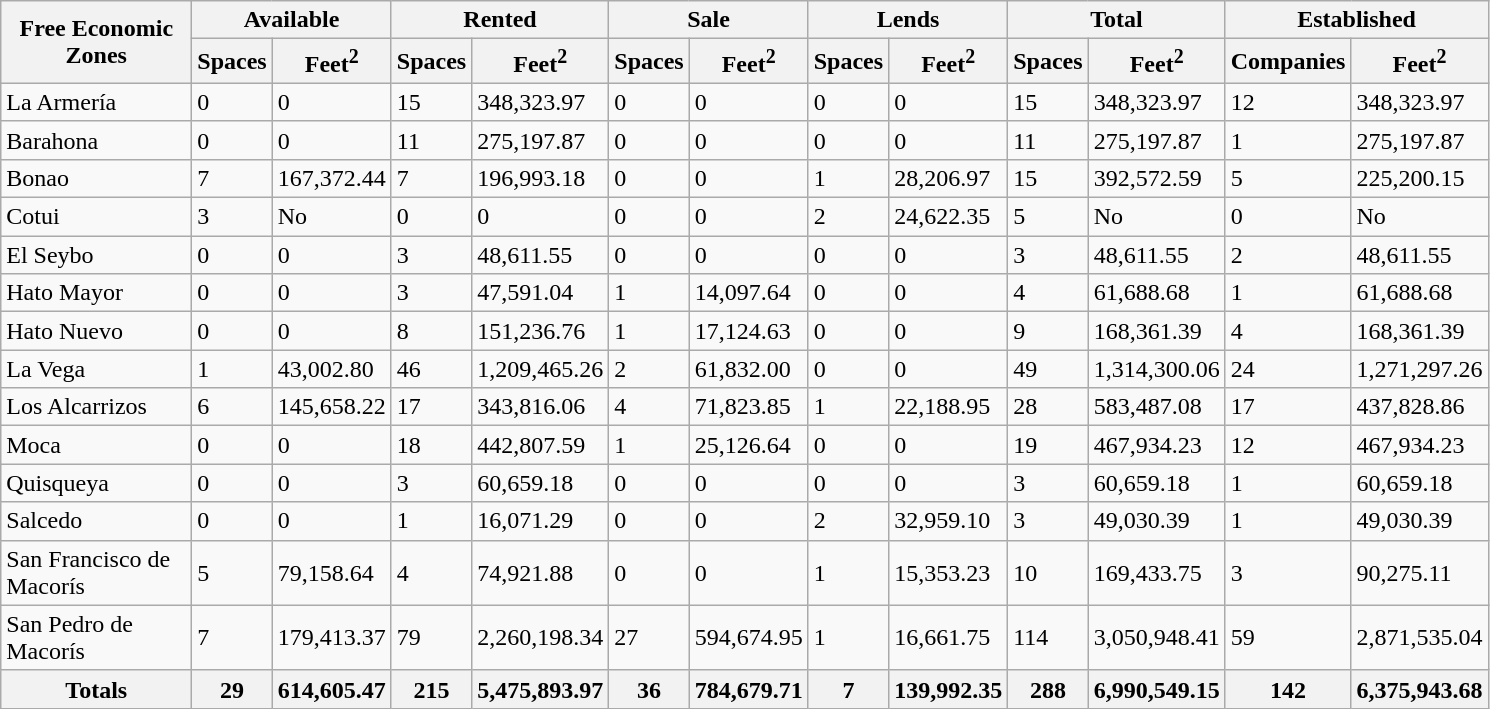<table class="wikitable col1izq col2cen col3cen col4cen col5cen col6cen col7cen">
<tr>
<th width="120px" rowspan="2">Free Economic Zones</th>
<th colspan="2">Available</th>
<th colspan="2">Rented</th>
<th colspan="2">Sale</th>
<th colspan="2">Lends</th>
<th colspan="2">Total</th>
<th colspan="2">Established</th>
</tr>
<tr>
<th>Spaces</th>
<th>Feet<sup>2</sup></th>
<th>Spaces</th>
<th>Feet<sup>2</sup></th>
<th>Spaces</th>
<th>Feet<sup>2</sup></th>
<th>Spaces</th>
<th>Feet<sup>2</sup></th>
<th>Spaces</th>
<th>Feet<sup>2</sup></th>
<th>Companies</th>
<th>Feet<sup>2</sup></th>
</tr>
<tr>
<td>La Armería</td>
<td>0</td>
<td>0</td>
<td>15</td>
<td>348,323.97</td>
<td>0</td>
<td>0</td>
<td>0</td>
<td>0</td>
<td>15</td>
<td>348,323.97</td>
<td>12</td>
<td>348,323.97</td>
</tr>
<tr>
<td>Barahona</td>
<td>0</td>
<td>0</td>
<td>11</td>
<td>275,197.87</td>
<td>0</td>
<td>0</td>
<td>0</td>
<td>0</td>
<td>11</td>
<td>275,197.87</td>
<td>1</td>
<td>275,197.87</td>
</tr>
<tr>
<td>Bonao</td>
<td>7</td>
<td>167,372.44</td>
<td>7</td>
<td>196,993.18</td>
<td>0</td>
<td>0</td>
<td>1</td>
<td>28,206.97</td>
<td>15</td>
<td>392,572.59</td>
<td>5</td>
<td>225,200.15</td>
</tr>
<tr>
<td>Cotui</td>
<td>3</td>
<td>No</td>
<td>0</td>
<td>0</td>
<td>0</td>
<td>0</td>
<td>2</td>
<td>24,622.35</td>
<td>5</td>
<td>No</td>
<td>0</td>
<td>No</td>
</tr>
<tr>
<td>El Seybo</td>
<td>0</td>
<td>0</td>
<td>3</td>
<td>48,611.55</td>
<td>0</td>
<td>0</td>
<td>0</td>
<td>0</td>
<td>3</td>
<td>48,611.55</td>
<td>2</td>
<td>48,611.55</td>
</tr>
<tr>
<td>Hato Mayor</td>
<td>0</td>
<td>0</td>
<td>3</td>
<td>47,591.04</td>
<td>1</td>
<td>14,097.64</td>
<td>0</td>
<td>0</td>
<td>4</td>
<td>61,688.68</td>
<td>1</td>
<td>61,688.68</td>
</tr>
<tr>
<td>Hato Nuevo</td>
<td>0</td>
<td>0</td>
<td>8</td>
<td>151,236.76</td>
<td>1</td>
<td>17,124.63</td>
<td>0</td>
<td>0</td>
<td>9</td>
<td>168,361.39</td>
<td>4</td>
<td>168,361.39</td>
</tr>
<tr>
<td>La Vega</td>
<td>1</td>
<td>43,002.80</td>
<td>46</td>
<td>1,209,465.26</td>
<td>2</td>
<td>61,832.00</td>
<td>0</td>
<td>0</td>
<td>49</td>
<td>1,314,300.06</td>
<td>24</td>
<td>1,271,297.26</td>
</tr>
<tr>
<td>Los Alcarrizos</td>
<td>6</td>
<td>145,658.22</td>
<td>17</td>
<td>343,816.06</td>
<td>4</td>
<td>71,823.85</td>
<td>1</td>
<td>22,188.95</td>
<td>28</td>
<td>583,487.08</td>
<td>17</td>
<td>437,828.86</td>
</tr>
<tr>
<td>Moca</td>
<td>0</td>
<td>0</td>
<td>18</td>
<td>442,807.59</td>
<td>1</td>
<td>25,126.64</td>
<td>0</td>
<td>0</td>
<td>19</td>
<td>467,934.23</td>
<td>12</td>
<td>467,934.23</td>
</tr>
<tr>
<td>Quisqueya</td>
<td>0</td>
<td>0</td>
<td>3</td>
<td>60,659.18</td>
<td>0</td>
<td>0</td>
<td>0</td>
<td>0</td>
<td>3</td>
<td>60,659.18</td>
<td>1</td>
<td>60,659.18</td>
</tr>
<tr>
<td>Salcedo</td>
<td>0</td>
<td>0</td>
<td>1</td>
<td>16,071.29</td>
<td>0</td>
<td>0</td>
<td>2</td>
<td>32,959.10</td>
<td>3</td>
<td>49,030.39</td>
<td>1</td>
<td>49,030.39</td>
</tr>
<tr>
<td>San Francisco de Macorís</td>
<td>5</td>
<td>79,158.64</td>
<td>4</td>
<td>74,921.88</td>
<td>0</td>
<td>0</td>
<td>1</td>
<td>15,353.23</td>
<td>10</td>
<td>169,433.75</td>
<td>3</td>
<td>90,275.11</td>
</tr>
<tr>
<td>San Pedro de Macorís</td>
<td>7</td>
<td>179,413.37</td>
<td>79</td>
<td>2,260,198.34</td>
<td>27</td>
<td>594,674.95</td>
<td>1</td>
<td>16,661.75</td>
<td>114</td>
<td>3,050,948.41</td>
<td>59</td>
<td>2,871,535.04</td>
</tr>
<tr>
<th>Totals</th>
<th>29</th>
<th>614,605.47</th>
<th>215</th>
<th>5,475,893.97</th>
<th>36</th>
<th>784,679.71</th>
<th>7</th>
<th>139,992.35</th>
<th>288</th>
<th>6,990,549.15</th>
<th>142</th>
<th>6,375,943.68</th>
</tr>
</table>
